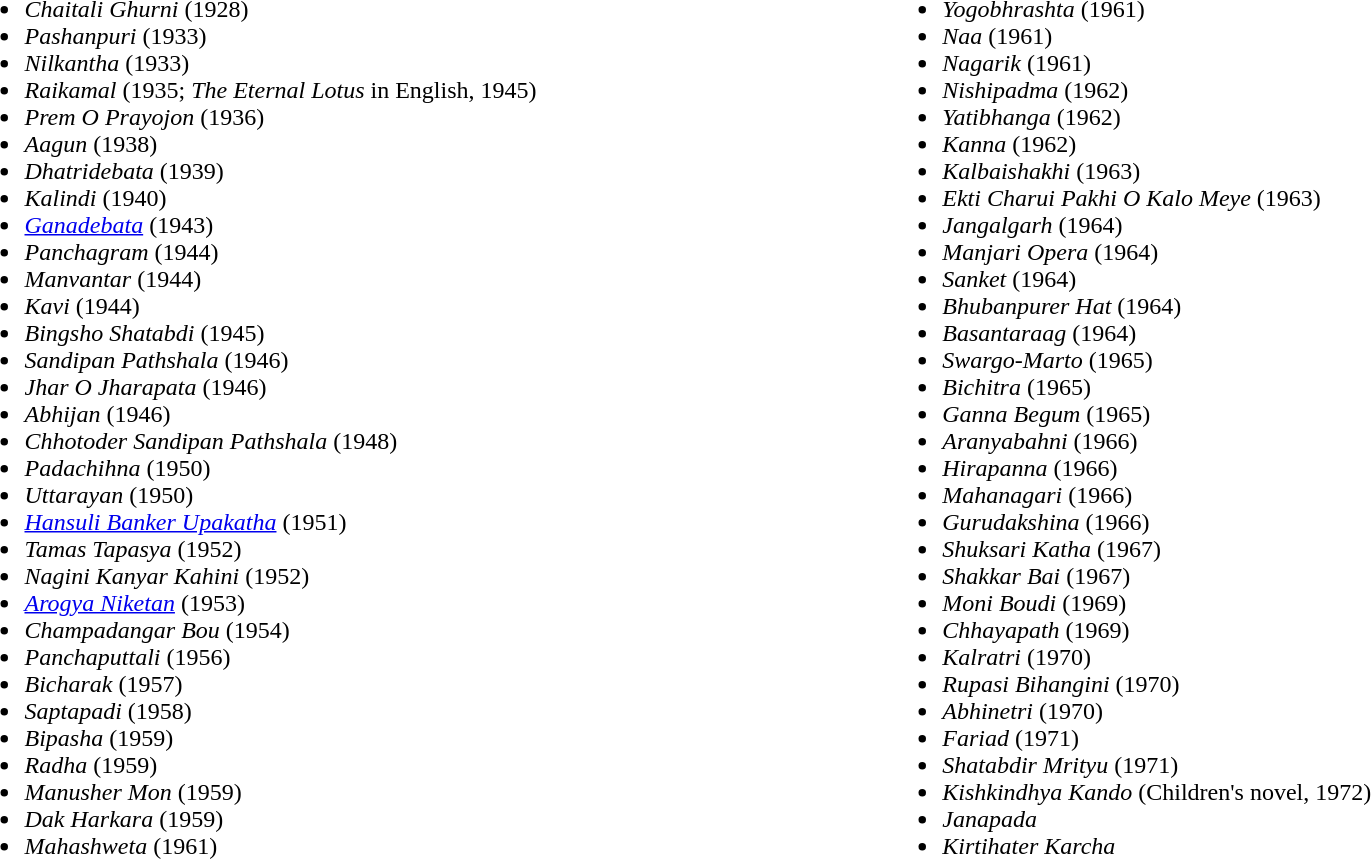<table style = "align:center; width:90%;">
<tr>
<td><br><ul><li><em>Chaitali Ghurni</em> (1928)</li><li><em>Pashanpuri</em> (1933)</li><li><em>Nilkantha</em> (1933)</li><li><em>Raikamal</em> (1935; <em>The Eternal Lotus</em> in English, 1945)</li><li><em>Prem O Prayojon</em> (1936)</li><li><em>Aagun</em> (1938)</li><li><em>Dhatridebata</em> (1939)</li><li><em>Kalindi</em> (1940)</li><li><em><a href='#'>Ganadebata</a></em> (1943)</li><li><em>Panchagram</em> (1944)</li><li><em>Manvantar</em> (1944)</li><li><em>Kavi</em> (1944)</li><li><em>Bingsho Shatabdi</em> (1945)</li><li><em>Sandipan Pathshala</em> (1946)</li><li><em>Jhar O Jharapata</em> (1946)</li><li><em>Abhijan</em> (1946)</li><li><em>Chhotoder Sandipan Pathshala</em> (1948)</li><li><em>Padachihna</em> (1950)</li><li><em>Uttarayan</em> (1950)</li><li><em><a href='#'>Hansuli Banker Upakatha</a></em> (1951)</li><li><em>Tamas Tapasya</em> (1952)</li><li><em>Nagini Kanyar Kahini</em> (1952)</li><li><em><a href='#'>Arogya Niketan</a></em> (1953)</li><li><em>Champadangar Bou</em> (1954)</li><li><em>Panchaputtali</em> (1956)</li><li><em>Bicharak</em> (1957)</li><li><em>Saptapadi</em> (1958)</li><li><em>Bipasha</em> (1959)</li><li><em>Radha</em> (1959)</li><li><em>Manusher Mon</em> (1959)</li><li><em>Dak Harkara</em> (1959)</li><li><em>Mahashweta</em> (1961)</li></ul></td>
<td><br><ul><li><em>Yogobhrashta</em> (1961)</li><li><em>Naa</em> (1961)</li><li><em>Nagarik</em> (1961)</li><li><em>Nishipadma</em> (1962)</li><li><em>Yatibhanga</em> (1962)</li><li><em>Kanna</em> (1962)</li><li><em>Kalbaishakhi</em> (1963)</li><li><em>Ekti Charui Pakhi O Kalo Meye</em> (1963)</li><li><em>Jangalgarh</em> (1964)</li><li><em>Manjari Opera</em> (1964)</li><li><em>Sanket</em> (1964)</li><li><em>Bhubanpurer Hat</em> (1964)</li><li><em>Basantaraag</em> (1964)</li><li><em>Swargo-Marto</em> (1965)</li><li><em>Bichitra</em> (1965)</li><li><em>Ganna Begum</em> (1965)</li><li><em>Aranyabahni</em> (1966)</li><li><em>Hirapanna</em> (1966)</li><li><em>Mahanagari</em> (1966)</li><li><em>Gurudakshina</em> (1966)</li><li><em>Shuksari Katha</em> (1967)</li><li><em>Shakkar Bai</em> (1967)</li><li><em>Moni Boudi</em> (1969)</li><li><em>Chhayapath</em> (1969)</li><li><em>Kalratri</em> (1970)</li><li><em>Rupasi Bihangini</em> (1970)</li><li><em>Abhinetri</em> (1970)</li><li><em>Fariad</em> (1971)</li><li><em>Shatabdir Mrityu</em> (1971)</li><li><em>Kishkindhya Kando</em> (Children's novel, 1972)</li><li><em>Janapada</em></li><li><em>Kirtihater Karcha</em></li></ul></td>
</tr>
</table>
